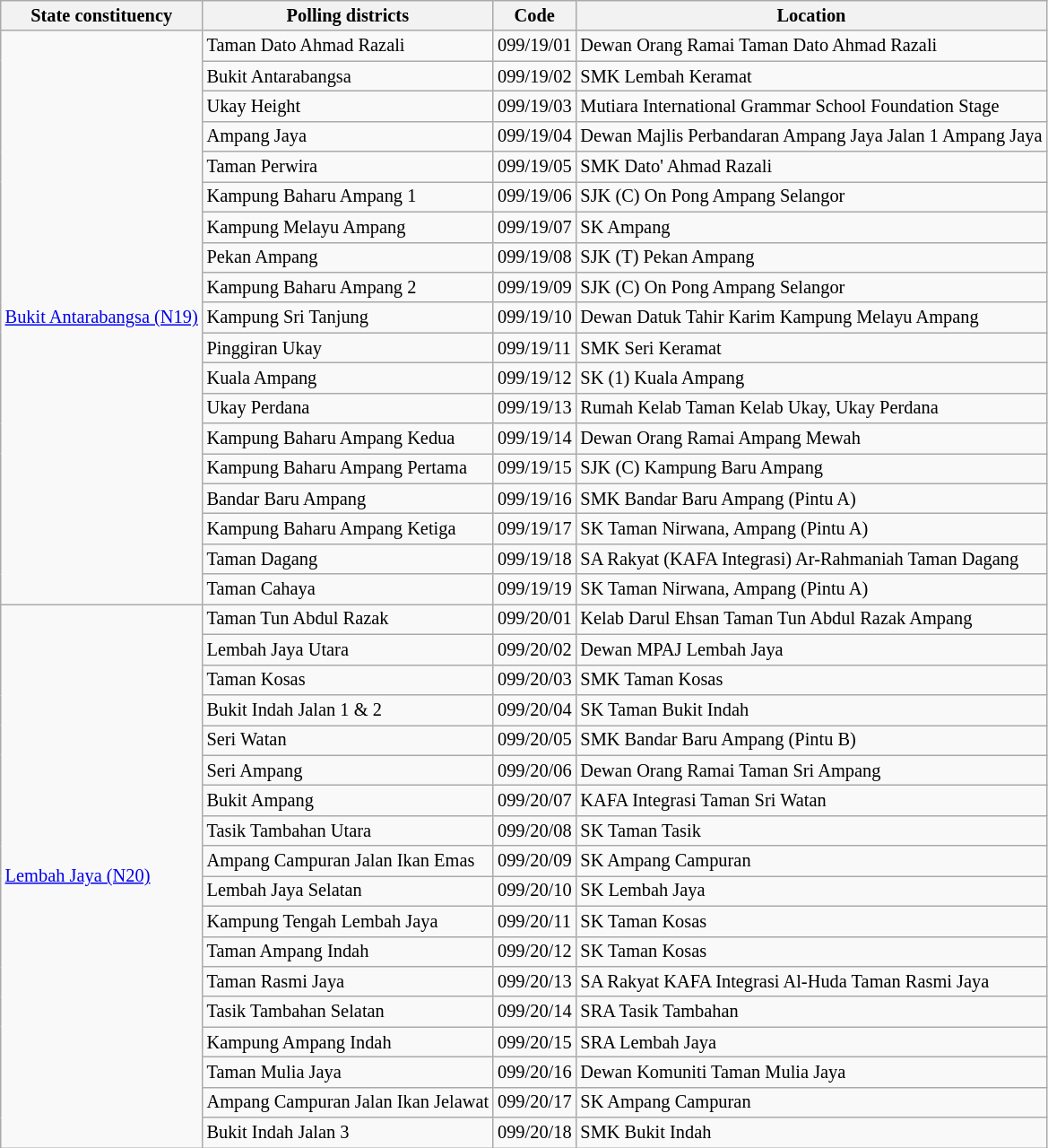<table class="wikitable sortable mw-collapsible" style="white-space:nowrap;font-size:85%">
<tr>
<th>State constituency</th>
<th>Polling districts</th>
<th>Code</th>
<th>Location</th>
</tr>
<tr>
<td rowspan="19"><a href='#'>Bukit Antarabangsa (N19)</a></td>
<td>Taman Dato Ahmad Razali</td>
<td>099/19/01</td>
<td>Dewan Orang Ramai Taman Dato Ahmad Razali</td>
</tr>
<tr>
<td>Bukit Antarabangsa</td>
<td>099/19/02</td>
<td>SMK Lembah Keramat</td>
</tr>
<tr>
<td>Ukay Height</td>
<td>099/19/03</td>
<td>Mutiara International Grammar School Foundation Stage</td>
</tr>
<tr>
<td>Ampang Jaya</td>
<td>099/19/04</td>
<td>Dewan Majlis Perbandaran Ampang Jaya Jalan 1 Ampang Jaya</td>
</tr>
<tr>
<td>Taman Perwira</td>
<td>099/19/05</td>
<td>SMK Dato' Ahmad Razali</td>
</tr>
<tr>
<td>Kampung Baharu Ampang 1</td>
<td>099/19/06</td>
<td>SJK (C) On Pong Ampang Selangor</td>
</tr>
<tr>
<td>Kampung Melayu Ampang</td>
<td>099/19/07</td>
<td>SK Ampang</td>
</tr>
<tr>
<td>Pekan Ampang</td>
<td>099/19/08</td>
<td>SJK (T) Pekan Ampang</td>
</tr>
<tr>
<td>Kampung Baharu Ampang 2</td>
<td>099/19/09</td>
<td>SJK (C) On Pong Ampang Selangor</td>
</tr>
<tr>
<td>Kampung Sri Tanjung</td>
<td>099/19/10</td>
<td>Dewan Datuk Tahir Karim Kampung Melayu Ampang</td>
</tr>
<tr>
<td>Pinggiran Ukay</td>
<td>099/19/11</td>
<td>SMK Seri Keramat</td>
</tr>
<tr>
<td>Kuala Ampang</td>
<td>099/19/12</td>
<td>SK (1) Kuala Ampang</td>
</tr>
<tr>
<td>Ukay Perdana</td>
<td>099/19/13</td>
<td>Rumah Kelab Taman Kelab Ukay, Ukay Perdana</td>
</tr>
<tr>
<td>Kampung Baharu Ampang Kedua</td>
<td>099/19/14</td>
<td>Dewan Orang Ramai Ampang Mewah</td>
</tr>
<tr>
<td>Kampung Baharu Ampang Pertama</td>
<td>099/19/15</td>
<td>SJK (C) Kampung Baru Ampang</td>
</tr>
<tr>
<td>Bandar Baru Ampang</td>
<td>099/19/16</td>
<td>SMK Bandar Baru Ampang (Pintu A)</td>
</tr>
<tr>
<td>Kampung Baharu Ampang Ketiga</td>
<td>099/19/17</td>
<td>SK Taman Nirwana, Ampang (Pintu A)</td>
</tr>
<tr>
<td>Taman Dagang</td>
<td>099/19/18</td>
<td>SA Rakyat (KAFA Integrasi) Ar-Rahmaniah Taman Dagang</td>
</tr>
<tr>
<td>Taman Cahaya</td>
<td>099/19/19</td>
<td>SK Taman Nirwana, Ampang (Pintu A)</td>
</tr>
<tr>
<td rowspan="18"><a href='#'>Lembah Jaya (N20)</a></td>
<td>Taman Tun Abdul Razak</td>
<td>099/20/01</td>
<td>Kelab Darul Ehsan Taman Tun Abdul Razak Ampang</td>
</tr>
<tr>
<td>Lembah Jaya Utara</td>
<td>099/20/02</td>
<td>Dewan MPAJ Lembah Jaya</td>
</tr>
<tr>
<td>Taman Kosas</td>
<td>099/20/03</td>
<td>SMK Taman Kosas</td>
</tr>
<tr>
<td>Bukit Indah Jalan 1 & 2</td>
<td>099/20/04</td>
<td>SK Taman Bukit Indah</td>
</tr>
<tr>
<td>Seri Watan</td>
<td>099/20/05</td>
<td>SMK Bandar Baru Ampang (Pintu B)</td>
</tr>
<tr>
<td>Seri Ampang</td>
<td>099/20/06</td>
<td>Dewan Orang Ramai Taman Sri Ampang</td>
</tr>
<tr>
<td>Bukit Ampang</td>
<td>099/20/07</td>
<td>KAFA Integrasi Taman Sri Watan</td>
</tr>
<tr>
<td>Tasik Tambahan Utara</td>
<td>099/20/08</td>
<td>SK Taman Tasik</td>
</tr>
<tr>
<td>Ampang Campuran Jalan Ikan Emas</td>
<td>099/20/09</td>
<td>SK Ampang Campuran</td>
</tr>
<tr>
<td>Lembah Jaya Selatan</td>
<td>099/20/10</td>
<td>SK Lembah Jaya</td>
</tr>
<tr>
<td>Kampung Tengah Lembah Jaya</td>
<td>099/20/11</td>
<td>SK Taman Kosas</td>
</tr>
<tr>
<td>Taman Ampang Indah</td>
<td>099/20/12</td>
<td>SK Taman Kosas</td>
</tr>
<tr>
<td>Taman Rasmi Jaya</td>
<td>099/20/13</td>
<td>SA Rakyat KAFA Integrasi Al-Huda Taman Rasmi Jaya</td>
</tr>
<tr>
<td>Tasik Tambahan Selatan</td>
<td>099/20/14</td>
<td>SRA Tasik Tambahan</td>
</tr>
<tr>
<td>Kampung Ampang Indah</td>
<td>099/20/15</td>
<td>SRA Lembah Jaya</td>
</tr>
<tr>
<td>Taman Mulia Jaya</td>
<td>099/20/16</td>
<td>Dewan Komuniti Taman Mulia Jaya</td>
</tr>
<tr>
<td>Ampang Campuran Jalan Ikan Jelawat</td>
<td>099/20/17</td>
<td>SK Ampang Campuran</td>
</tr>
<tr>
<td>Bukit Indah Jalan 3</td>
<td>099/20/18</td>
<td>SMK Bukit Indah</td>
</tr>
</table>
